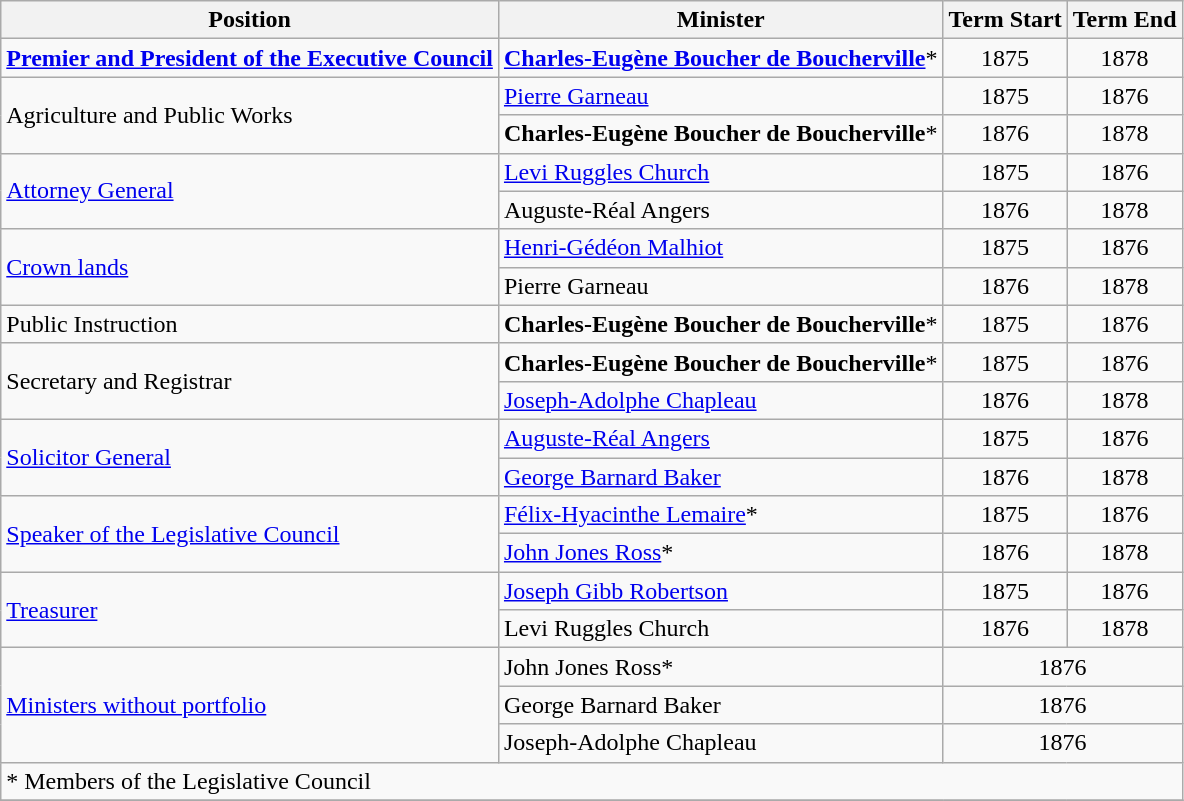<table class="wikitable">
<tr>
<th>Position</th>
<th>Minister</th>
<th>Term Start</th>
<th>Term End</th>
</tr>
<tr>
<td><strong><a href='#'>Premier and President of the Executive Council</a></strong></td>
<td><strong><a href='#'>Charles-Eugène Boucher de Boucherville</a></strong>*</td>
<td align=center>1875</td>
<td align=center>1878</td>
</tr>
<tr>
<td rowspan = "2">Agriculture and Public Works</td>
<td><a href='#'>Pierre Garneau</a></td>
<td align=center>1875</td>
<td align=center>1876</td>
</tr>
<tr>
<td><strong>Charles-Eugène Boucher de Boucherville</strong>*</td>
<td align=center>1876</td>
<td align=center>1878</td>
</tr>
<tr>
<td rowspan = "2"><a href='#'>Attorney General</a></td>
<td><a href='#'>Levi Ruggles Church</a></td>
<td align=center>1875</td>
<td align=center>1876</td>
</tr>
<tr>
<td>Auguste-Réal Angers</td>
<td align=center>1876</td>
<td align=center>1878</td>
</tr>
<tr>
<td rowspan = "2"><a href='#'>Crown lands</a></td>
<td><a href='#'>Henri-Gédéon Malhiot</a></td>
<td align=center>1875</td>
<td align=center>1876</td>
</tr>
<tr>
<td>Pierre Garneau</td>
<td align=center>1876</td>
<td align=center>1878</td>
</tr>
<tr>
<td>Public Instruction</td>
<td><strong>Charles-Eugène Boucher de Boucherville</strong>*</td>
<td align=center>1875</td>
<td align=center>1876</td>
</tr>
<tr>
<td rowspan = "2">Secretary and Registrar</td>
<td><strong>Charles-Eugène Boucher de Boucherville</strong>*</td>
<td align=center>1875</td>
<td align=center>1876</td>
</tr>
<tr>
<td><a href='#'>Joseph-Adolphe Chapleau</a></td>
<td align=center>1876</td>
<td align=center>1878</td>
</tr>
<tr>
<td rowspan = "2"><a href='#'>Solicitor General</a></td>
<td><a href='#'>Auguste-Réal Angers</a></td>
<td align=center>1875</td>
<td align=center>1876</td>
</tr>
<tr>
<td><a href='#'>George Barnard Baker</a></td>
<td align=center>1876</td>
<td align=center>1878</td>
</tr>
<tr>
<td rowspan = "2"><a href='#'>Speaker of the Legislative Council</a></td>
<td><a href='#'>Félix-Hyacinthe Lemaire</a>*</td>
<td align=center>1875</td>
<td align=center>1876</td>
</tr>
<tr>
<td><a href='#'>John Jones Ross</a>*</td>
<td align=center>1876</td>
<td align=center>1878</td>
</tr>
<tr>
<td rowspan = "2"><a href='#'>Treasurer</a></td>
<td><a href='#'>Joseph Gibb Robertson</a></td>
<td align=center>1875</td>
<td align=center>1876</td>
</tr>
<tr>
<td>Levi Ruggles Church</td>
<td align=center>1876</td>
<td align=center>1878</td>
</tr>
<tr>
<td rowspan = "3"><a href='#'>Ministers without portfolio</a></td>
<td>John Jones Ross*</td>
<td colspan = "2" align=center>1876</td>
</tr>
<tr>
<td>George Barnard Baker</td>
<td colspan = "2" align=center>1876</td>
</tr>
<tr>
<td>Joseph-Adolphe Chapleau</td>
<td colspan = "2" align=center>1876</td>
</tr>
<tr>
<td colspan = "4">* Members of the Legislative Council</td>
</tr>
<tr>
</tr>
</table>
